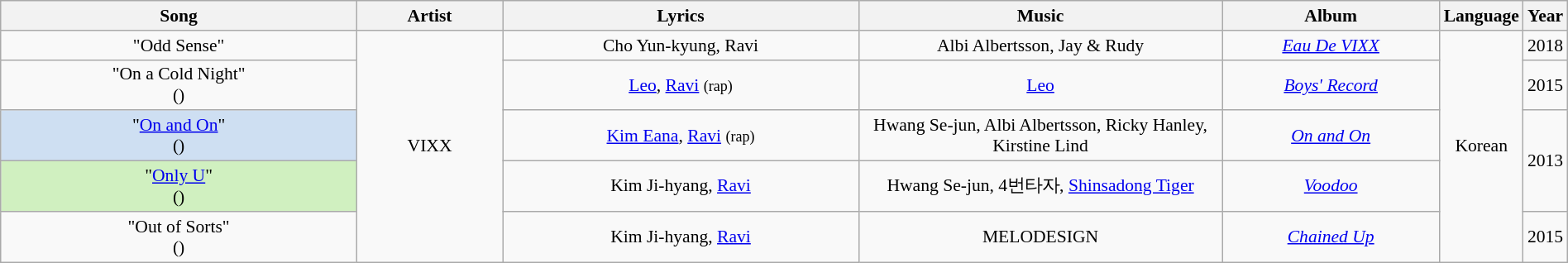<table class="wikitable sortable" style="margin:0.5em auto; clear:both; font-size:.9em; text-align:center; width:100%">
<tr>
<th style="width:25%">Song</th>
<th style="width:10%">Artist</th>
<th class="unsortable" style="width:25%">Lyrics</th>
<th class="unsortable" style="width:25%">Music</th>
<th style="width:25%">Album</th>
<th style="width:25%">Language</th>
<th style="width:25%">Year</th>
</tr>
<tr>
<td>"Odd Sense"</td>
<td rowspan="5">VIXX</td>
<td>Cho Yun-kyung, Ravi</td>
<td>Albi Albertsson, Jay & Rudy</td>
<td><em><a href='#'>Eau De VIXX</a></em></td>
<td rowspan="5">Korean</td>
<td>2018</td>
</tr>
<tr>
<td>"On a Cold Night"<br>()</td>
<td><a href='#'>Leo</a>, <a href='#'>Ravi</a> <small>(rap)</small></td>
<td><a href='#'>Leo</a></td>
<td><em><a href='#'>Boys' Record</a></em></td>
<td>2015</td>
</tr>
<tr>
<td style="background:#CEDFF2;">"<a href='#'>On and On</a>"<br>()</td>
<td><a href='#'>Kim Eana</a>, <a href='#'>Ravi</a> <small>(rap)</small></td>
<td>Hwang Se-jun,  Albi Albertsson, Ricky Hanley, Kirstine Lind</td>
<td><em><a href='#'>On and On</a></em></td>
<td rowspan="2">2013</td>
</tr>
<tr>
<td style="background:#D0F0C0;">"<a href='#'>Only U</a>"<br>()</td>
<td>Kim Ji-hyang, <a href='#'>Ravi</a></td>
<td>Hwang Se-jun, 4번타자, <a href='#'>Shinsadong Tiger</a></td>
<td><em><a href='#'>Voodoo</a></em></td>
</tr>
<tr>
<td>"Out of Sorts"<br>()</td>
<td>Kim Ji-hyang, <a href='#'>Ravi</a></td>
<td>MELODESIGN</td>
<td><em><a href='#'>Chained Up</a></em></td>
<td>2015</td>
</tr>
</table>
